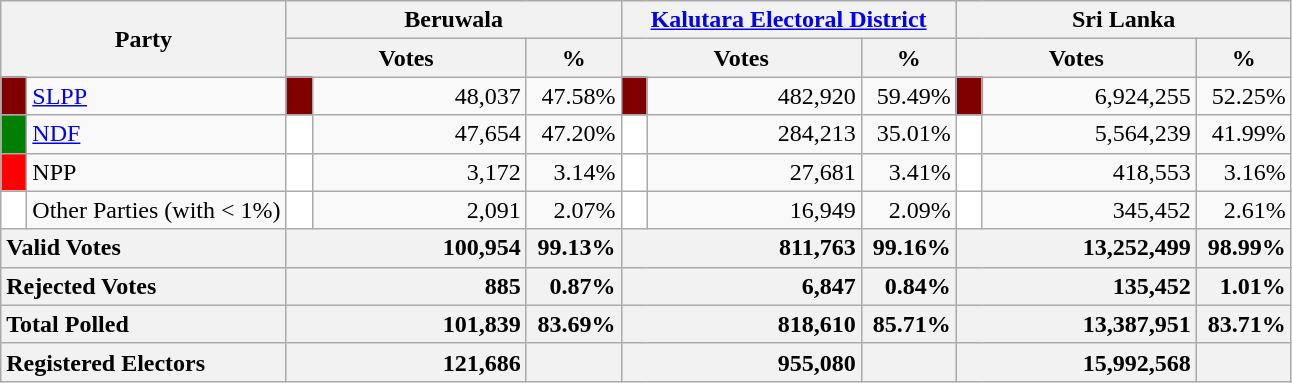<table class="wikitable">
<tr>
<th colspan="2" width="144px"rowspan="2">Party</th>
<th colspan="3" width="216px">Beruwala</th>
<th colspan="3" width="216px"><a href='#'>Kalutara Electoral District</a></th>
<th colspan="3" width="216px">Sri Lanka</th>
</tr>
<tr>
<th colspan="2" width="144px">Votes</th>
<th>%</th>
<th colspan="2" width="144px">Votes</th>
<th>%</th>
<th colspan="2" width="144px">Votes</th>
<th>%</th>
</tr>
<tr>
<td style="background-color:maroon;" width="10px"></td>
<td style="text-align:left;"><a href='#'>SLPP</a></td>
<td style="background-color:maroon;" width="10px"></td>
<td style="text-align:right;">48,037</td>
<td style="text-align:right;">47.58%</td>
<td style="background-color:maroon;" width="10px"></td>
<td style="text-align:right;">482,920</td>
<td style="text-align:right;">59.49%</td>
<td style="background-color:maroon;" width="10px"></td>
<td style="text-align:right;">6,924,255</td>
<td style="text-align:right;">52.25%</td>
</tr>
<tr>
<td style="background-color:green;" width="10px"></td>
<td style="text-align:left;"><a href='#'>NDF</a></td>
<td style="background-color:white;" width="10px"></td>
<td style="text-align:right;">47,654</td>
<td style="text-align:right;">47.20%</td>
<td style="background-color:white;" width="10px"></td>
<td style="text-align:right;">284,213</td>
<td style="text-align:right;">35.01%</td>
<td style="background-color:white;" width="10px"></td>
<td style="text-align:right;">5,564,239</td>
<td style="text-align:right;">41.99%</td>
</tr>
<tr>
<td style="background-color:red;" width="10px"></td>
<td style="text-align:left;">NPP</td>
<td style="background-color:white;" width="10px"></td>
<td style="text-align:right;">3,172</td>
<td style="text-align:right;">3.14%</td>
<td style="background-color:white;" width="10px"></td>
<td style="text-align:right;">27,681</td>
<td style="text-align:right;">3.41%</td>
<td style="background-color:white;" width="10px"></td>
<td style="text-align:right;">418,553</td>
<td style="text-align:right;">3.16%</td>
</tr>
<tr>
<td style="background-color:white;" width="10px"></td>
<td style="text-align:left;">Other Parties (with < 1%)</td>
<td style="background-color:white;" width="10px"></td>
<td style="text-align:right;">2,091</td>
<td style="text-align:right;">2.07%</td>
<td style="background-color:white;" width="10px"></td>
<td style="text-align:right;">16,949</td>
<td style="text-align:right;">2.09%</td>
<td style="background-color:white;" width="10px"></td>
<td style="text-align:right;">345,452</td>
<td style="text-align:right;">2.61%</td>
</tr>
<tr>
<th colspan="2" width="144px"style="text-align:left;">Valid Votes</th>
<th style="text-align:right;"colspan="2" width="144px">100,954</th>
<th style="text-align:right;">99.13%</th>
<th style="text-align:right;"colspan="2" width="144px">811,763</th>
<th style="text-align:right;">99.16%</th>
<th style="text-align:right;"colspan="2" width="144px">13,252,499</th>
<th style="text-align:right;">98.99%</th>
</tr>
<tr>
<th colspan="2" width="144px"style="text-align:left;">Rejected Votes</th>
<th style="text-align:right;"colspan="2" width="144px">885</th>
<th style="text-align:right;">0.87%</th>
<th style="text-align:right;"colspan="2" width="144px">6,847</th>
<th style="text-align:right;">0.84%</th>
<th style="text-align:right;"colspan="2" width="144px">135,452</th>
<th style="text-align:right;">1.01%</th>
</tr>
<tr>
<th colspan="2" width="144px"style="text-align:left;">Total Polled</th>
<th style="text-align:right;"colspan="2" width="144px">101,839</th>
<th style="text-align:right;">83.69%</th>
<th style="text-align:right;"colspan="2" width="144px">818,610</th>
<th style="text-align:right;">85.71%</th>
<th style="text-align:right;"colspan="2" width="144px">13,387,951</th>
<th style="text-align:right;">83.71%</th>
</tr>
<tr>
<th colspan="2" width="144px"style="text-align:left;">Registered Electors</th>
<th style="text-align:right;"colspan="2" width="144px">121,686</th>
<th></th>
<th style="text-align:right;"colspan="2" width="144px">955,080</th>
<th></th>
<th style="text-align:right;"colspan="2" width="144px">15,992,568</th>
<th></th>
</tr>
</table>
